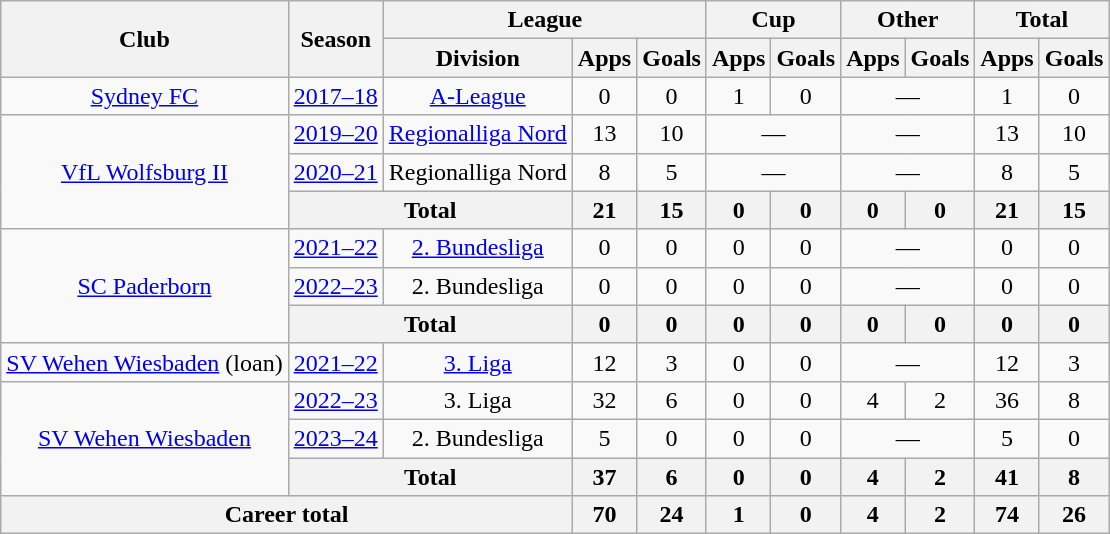<table class="wikitable" Style="text-align: center">
<tr>
<th rowspan="2">Club</th>
<th rowspan="2">Season</th>
<th colspan="3">League</th>
<th colspan="2">Cup</th>
<th colspan="2">Other</th>
<th colspan="2">Total</th>
</tr>
<tr>
<th>Division</th>
<th>Apps</th>
<th>Goals</th>
<th>Apps</th>
<th>Goals</th>
<th>Apps</th>
<th>Goals</th>
<th>Apps</th>
<th>Goals</th>
</tr>
<tr>
<td><a href='#'>Sydney FC</a></td>
<td><a href='#'>2017–18</a></td>
<td><a href='#'>A-League</a></td>
<td>0</td>
<td>0</td>
<td>1</td>
<td>0</td>
<td colspan="2">—</td>
<td>1</td>
<td>0</td>
</tr>
<tr>
<td rowspan="3"><a href='#'>VfL Wolfsburg II</a></td>
<td><a href='#'>2019–20</a></td>
<td><a href='#'>Regionalliga Nord</a></td>
<td>13</td>
<td>10</td>
<td colspan="2">—</td>
<td colspan="2">—</td>
<td>13</td>
<td>10</td>
</tr>
<tr>
<td><a href='#'>2020–21</a></td>
<td>Regionalliga Nord</td>
<td>8</td>
<td>5</td>
<td colspan="2">—</td>
<td colspan="2">—</td>
<td>8</td>
<td>5</td>
</tr>
<tr>
<th colspan="2">Total</th>
<th>21</th>
<th>15</th>
<th>0</th>
<th>0</th>
<th>0</th>
<th>0</th>
<th>21</th>
<th>15</th>
</tr>
<tr>
<td rowspan="3"><a href='#'>SC Paderborn</a></td>
<td><a href='#'>2021–22</a></td>
<td><a href='#'>2. Bundesliga</a></td>
<td>0</td>
<td>0</td>
<td>0</td>
<td>0</td>
<td colspan="2">—</td>
<td>0</td>
<td>0</td>
</tr>
<tr>
<td><a href='#'>2022–23</a></td>
<td>2. Bundesliga</td>
<td>0</td>
<td>0</td>
<td>0</td>
<td>0</td>
<td colspan="2">—</td>
<td>0</td>
<td>0</td>
</tr>
<tr>
<th colspan="2">Total</th>
<th>0</th>
<th>0</th>
<th>0</th>
<th>0</th>
<th>0</th>
<th>0</th>
<th>0</th>
<th>0</th>
</tr>
<tr>
<td><a href='#'>SV Wehen Wiesbaden</a> (loan)</td>
<td><a href='#'>2021–22</a></td>
<td><a href='#'>3. Liga</a></td>
<td>12</td>
<td>3</td>
<td>0</td>
<td>0</td>
<td colspan="2">—</td>
<td>12</td>
<td>3</td>
</tr>
<tr>
<td rowspan="3"><a href='#'>SV Wehen Wiesbaden</a></td>
<td><a href='#'>2022–23</a></td>
<td>3. Liga</td>
<td>32</td>
<td>6</td>
<td>0</td>
<td>0</td>
<td>4</td>
<td>2</td>
<td>36</td>
<td>8</td>
</tr>
<tr>
<td><a href='#'>2023–24</a></td>
<td>2. Bundesliga</td>
<td>5</td>
<td>0</td>
<td>0</td>
<td>0</td>
<td colspan="2">—</td>
<td>5</td>
<td>0</td>
</tr>
<tr>
<th colspan="2">Total</th>
<th>37</th>
<th>6</th>
<th>0</th>
<th>0</th>
<th>4</th>
<th>2</th>
<th>41</th>
<th>8</th>
</tr>
<tr>
<th colspan="3">Career total</th>
<th>70</th>
<th>24</th>
<th>1</th>
<th>0</th>
<th>4</th>
<th>2</th>
<th>74</th>
<th>26</th>
</tr>
</table>
